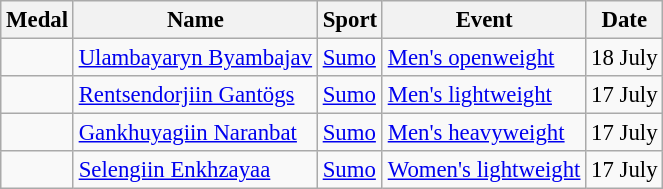<table class="wikitable sortable"  style="font-size:95%">
<tr>
<th>Medal</th>
<th>Name</th>
<th>Sport</th>
<th>Event</th>
<th>Date</th>
</tr>
<tr>
<td></td>
<td><a href='#'>Ulambayaryn Byambajav</a></td>
<td><a href='#'>Sumo</a></td>
<td><a href='#'>Men's openweight</a></td>
<td>18 July</td>
</tr>
<tr>
<td></td>
<td><a href='#'>Rentsendorjiin Gantögs</a></td>
<td><a href='#'>Sumo</a></td>
<td><a href='#'>Men's lightweight</a></td>
<td>17 July</td>
</tr>
<tr>
<td></td>
<td><a href='#'>Gankhuyagiin Naranbat</a></td>
<td><a href='#'>Sumo</a></td>
<td><a href='#'>Men's heavyweight</a></td>
<td>17 July</td>
</tr>
<tr>
<td></td>
<td><a href='#'>Selengiin Enkhzayaa</a></td>
<td><a href='#'>Sumo</a></td>
<td><a href='#'>Women's lightweight</a></td>
<td>17 July</td>
</tr>
</table>
